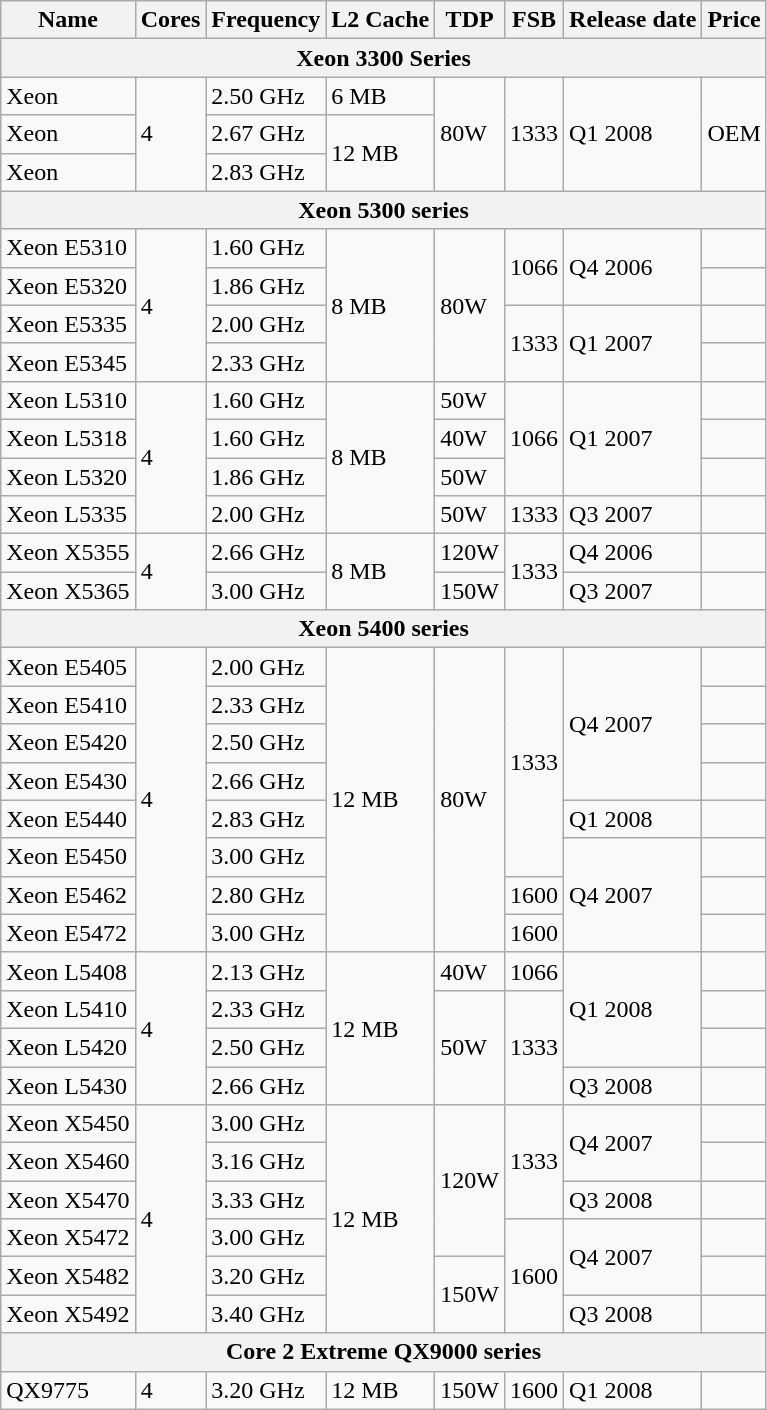<table class="wikitable">
<tr>
<th>Name</th>
<th>Cores</th>
<th>Frequency</th>
<th>L2 Cache</th>
<th>TDP</th>
<th>FSB</th>
<th>Release date</th>
<th>Price</th>
</tr>
<tr>
<th colspan="8">Xeon 3300 Series</th>
</tr>
<tr>
<td>Xeon </td>
<td rowspan="3">4</td>
<td>2.50 GHz</td>
<td>6 MB</td>
<td rowspan="3">80W</td>
<td rowspan="3">1333</td>
<td rowspan="3">Q1 2008</td>
<td rowspan="3">OEM</td>
</tr>
<tr>
<td>Xeon </td>
<td>2.67 GHz</td>
<td rowspan="2">12 MB</td>
</tr>
<tr>
<td>Xeon </td>
<td>2.83 GHz</td>
</tr>
<tr>
<th colspan="8">Xeon 5300 series</th>
</tr>
<tr>
<td>Xeon E5310</td>
<td rowspan="4">4</td>
<td>1.60 GHz</td>
<td rowspan="4">8 MB</td>
<td rowspan="4">80W</td>
<td rowspan="2">1066</td>
<td rowspan="2">Q4 2006</td>
<td></td>
</tr>
<tr>
<td>Xeon E5320</td>
<td>1.86 GHz</td>
<td></td>
</tr>
<tr>
<td>Xeon E5335</td>
<td>2.00 GHz</td>
<td rowspan="2">1333</td>
<td rowspan="2">Q1 2007</td>
<td></td>
</tr>
<tr>
<td>Xeon E5345</td>
<td>2.33 GHz</td>
<td></td>
</tr>
<tr>
<td>Xeon L5310</td>
<td rowspan="4">4</td>
<td>1.60 GHz</td>
<td rowspan="4">8 MB</td>
<td>50W</td>
<td rowspan="3">1066</td>
<td rowspan="3">Q1 2007</td>
<td></td>
</tr>
<tr>
<td>Xeon L5318</td>
<td>1.60 GHz</td>
<td>40W</td>
<td></td>
</tr>
<tr>
<td>Xeon L5320</td>
<td>1.86 GHz</td>
<td>50W</td>
<td></td>
</tr>
<tr>
<td>Xeon L5335</td>
<td>2.00 GHz</td>
<td>50W</td>
<td>1333</td>
<td>Q3 2007</td>
<td></td>
</tr>
<tr>
<td>Xeon X5355</td>
<td rowspan="2">4</td>
<td>2.66 GHz</td>
<td rowspan="2">8 MB</td>
<td>120W</td>
<td rowspan="2">1333</td>
<td>Q4 2006</td>
<td></td>
</tr>
<tr>
<td>Xeon X5365</td>
<td>3.00 GHz</td>
<td>150W</td>
<td>Q3 2007</td>
<td></td>
</tr>
<tr>
<th colspan="8">Xeon 5400 series</th>
</tr>
<tr>
<td>Xeon E5405</td>
<td rowspan="8">4</td>
<td>2.00 GHz</td>
<td rowspan="8">12 MB</td>
<td rowspan="8">80W</td>
<td rowspan="6">1333</td>
<td rowspan="4">Q4 2007</td>
<td></td>
</tr>
<tr>
<td>Xeon E5410</td>
<td>2.33 GHz</td>
<td></td>
</tr>
<tr>
<td>Xeon E5420</td>
<td>2.50 GHz</td>
<td></td>
</tr>
<tr>
<td>Xeon E5430</td>
<td>2.66 GHz</td>
<td></td>
</tr>
<tr>
<td>Xeon E5440</td>
<td>2.83 GHz</td>
<td>Q1 2008</td>
<td></td>
</tr>
<tr>
<td>Xeon E5450</td>
<td>3.00 GHz</td>
<td rowspan="3">Q4 2007</td>
<td></td>
</tr>
<tr>
<td>Xeon E5462</td>
<td>2.80 GHz</td>
<td>1600</td>
<td></td>
</tr>
<tr>
<td>Xeon E5472</td>
<td>3.00 GHz</td>
<td>1600</td>
<td></td>
</tr>
<tr>
<td>Xeon L5408</td>
<td rowspan="4">4</td>
<td>2.13 GHz</td>
<td rowspan="4">12 MB</td>
<td>40W</td>
<td>1066</td>
<td rowspan="3">Q1 2008</td>
<td></td>
</tr>
<tr>
<td>Xeon L5410</td>
<td>2.33 GHz</td>
<td rowspan="3">50W</td>
<td rowspan="3">1333</td>
<td></td>
</tr>
<tr>
<td>Xeon L5420</td>
<td>2.50 GHz</td>
<td></td>
</tr>
<tr>
<td>Xeon L5430</td>
<td>2.66 GHz</td>
<td>Q3 2008</td>
<td></td>
</tr>
<tr>
<td>Xeon X5450</td>
<td rowspan="6">4</td>
<td>3.00 GHz</td>
<td rowspan="6">12 MB</td>
<td rowspan="4">120W</td>
<td rowspan="3">1333</td>
<td rowspan="2">Q4 2007</td>
<td></td>
</tr>
<tr>
<td>Xeon X5460</td>
<td>3.16 GHz</td>
<td></td>
</tr>
<tr>
<td>Xeon X5470</td>
<td>3.33 GHz</td>
<td>Q3 2008</td>
<td></td>
</tr>
<tr>
<td>Xeon X5472</td>
<td>3.00 GHz</td>
<td rowspan="3">1600</td>
<td rowspan="2">Q4 2007</td>
<td></td>
</tr>
<tr>
<td>Xeon X5482</td>
<td>3.20 GHz</td>
<td rowspan="2">150W</td>
<td></td>
</tr>
<tr>
<td>Xeon X5492</td>
<td>3.40 GHz</td>
<td>Q3 2008</td>
<td></td>
</tr>
<tr>
<th colspan="8">Core 2 Extreme QX9000 series</th>
</tr>
<tr>
<td>QX9775</td>
<td>4</td>
<td>3.20 GHz</td>
<td>12 MB</td>
<td>150W</td>
<td>1600</td>
<td>Q1 2008</td>
<td></td>
</tr>
</table>
